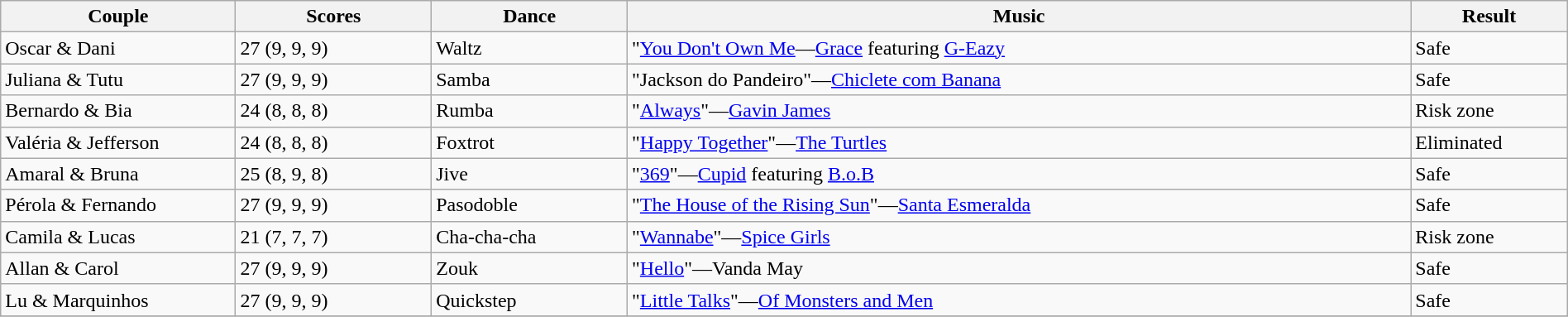<table class="wikitable sortable" style="width:100%;">
<tr>
<th width="15.0%">Couple</th>
<th width="12.5%">Scores</th>
<th width="12.5%">Dance</th>
<th width="50.0%">Music</th>
<th width="10.0%">Result</th>
</tr>
<tr>
<td>Oscar & Dani</td>
<td>27 (9, 9, 9)</td>
<td>Waltz</td>
<td>"<a href='#'>You Don't Own Me</a>—<a href='#'>Grace</a> featuring <a href='#'>G-Eazy</a></td>
<td>Safe</td>
</tr>
<tr>
<td>Juliana & Tutu</td>
<td>27 (9, 9, 9)</td>
<td>Samba</td>
<td>"Jackson do Pandeiro"—<a href='#'>Chiclete com Banana</a></td>
<td>Safe</td>
</tr>
<tr>
<td>Bernardo & Bia</td>
<td>24 (8, 8, 8)</td>
<td>Rumba</td>
<td>"<a href='#'>Always</a>"—<a href='#'>Gavin James</a></td>
<td>Risk zone</td>
</tr>
<tr>
<td>Valéria & Jefferson</td>
<td>24 (8, 8, 8)</td>
<td>Foxtrot</td>
<td>"<a href='#'>Happy Together</a>"—<a href='#'>The Turtles</a></td>
<td>Eliminated</td>
</tr>
<tr>
<td>Amaral & Bruna</td>
<td>25 (8, 9, 8)</td>
<td>Jive</td>
<td>"<a href='#'>369</a>"—<a href='#'>Cupid</a> featuring <a href='#'>B.o.B</a></td>
<td>Safe</td>
</tr>
<tr>
<td>Pérola & Fernando</td>
<td>27 (9, 9, 9)</td>
<td>Pasodoble</td>
<td>"<a href='#'>The House of the Rising Sun</a>"—<a href='#'>Santa Esmeralda</a></td>
<td>Safe</td>
</tr>
<tr>
<td>Camila & Lucas</td>
<td>21 (7, 7, 7)</td>
<td>Cha-cha-cha</td>
<td>"<a href='#'>Wannabe</a>"—<a href='#'>Spice Girls</a></td>
<td>Risk zone</td>
</tr>
<tr>
<td>Allan & Carol</td>
<td>27 (9, 9, 9)</td>
<td>Zouk</td>
<td>"<a href='#'>Hello</a>"—Vanda May</td>
<td>Safe</td>
</tr>
<tr>
<td>Lu & Marquinhos</td>
<td>27 (9, 9, 9)</td>
<td>Quickstep</td>
<td>"<a href='#'>Little Talks</a>"—<a href='#'>Of Monsters and Men</a></td>
<td>Safe</td>
</tr>
<tr>
</tr>
</table>
